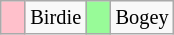<table class="wikitable" span = 50 style="font-size:85%">
<tr>
<td style="background: Pink;" width=10></td>
<td>Birdie</td>
<td style="background: PaleGreen;" width=10></td>
<td>Bogey</td>
</tr>
</table>
